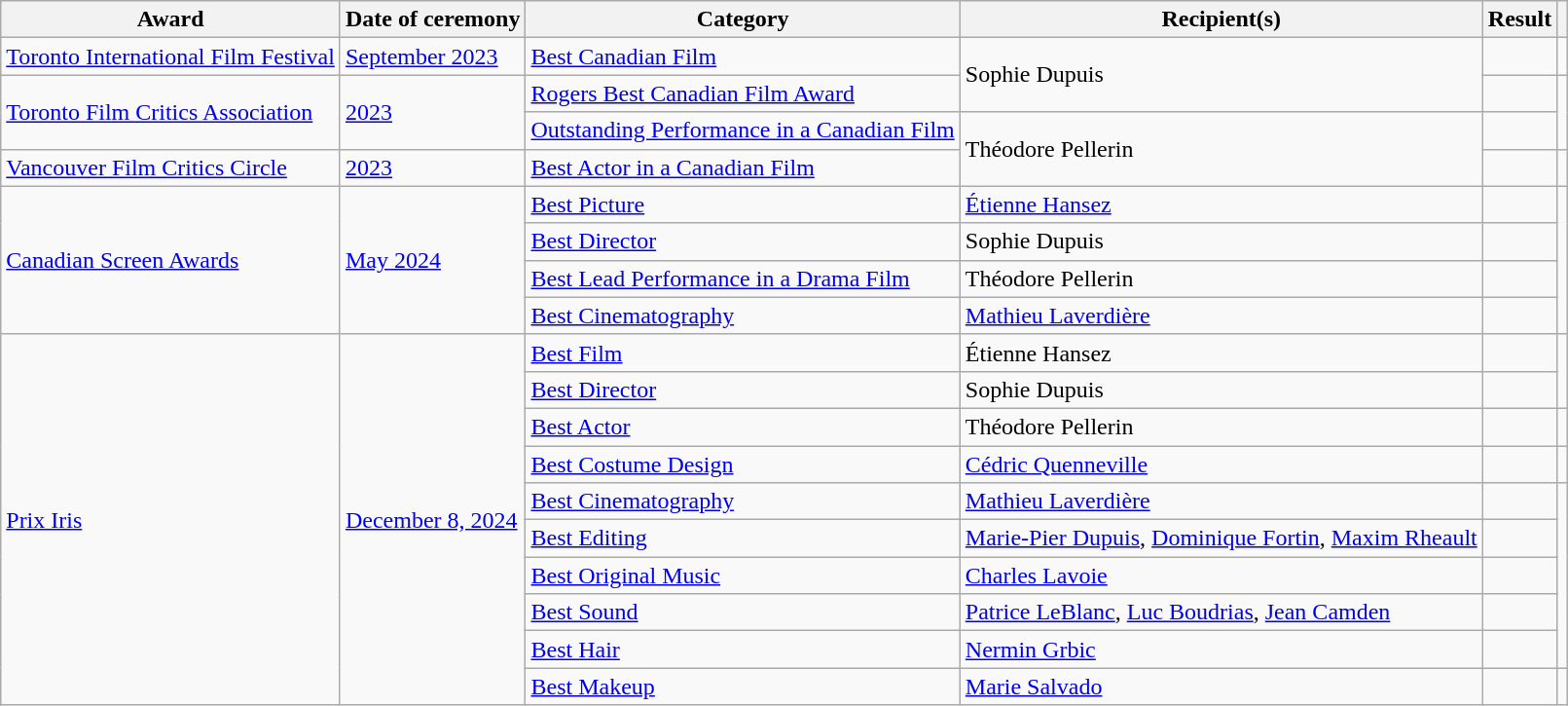<table class="wikitable plainrowheaders sortable">
<tr>
<th scope="col">Award</th>
<th scope="col">Date of ceremony</th>
<th scope="col">Category</th>
<th scope="col">Recipient(s)</th>
<th scope="col">Result</th>
<th scope="col" class="unsortable"></th>
</tr>
<tr>
<td><a href='#'>Toronto International Film Festival</a></td>
<td><a href='#'>September 2023</a></td>
<td><a href='#'>Best Canadian Film</a></td>
<td rowspan=2>Sophie Dupuis</td>
<td></td>
<td></td>
</tr>
<tr>
<td rowspan=2><a href='#'>Toronto Film Critics Association</a></td>
<td rowspan=2><a href='#'>2023</a></td>
<td><a href='#'>Rogers Best Canadian Film Award</a></td>
<td></td>
<td rowspan=2></td>
</tr>
<tr>
<td><a href='#'>Outstanding Performance in a Canadian Film</a></td>
<td rowspan=2>Théodore Pellerin</td>
<td></td>
</tr>
<tr>
<td><a href='#'>Vancouver Film Critics Circle</a></td>
<td><a href='#'>2023</a></td>
<td><a href='#'>Best Actor in a Canadian Film</a></td>
<td></td>
<td></td>
</tr>
<tr>
<td rowspan=4><a href='#'>Canadian Screen Awards</a></td>
<td rowspan=4><a href='#'>May 2024</a></td>
<td><a href='#'>Best Picture</a></td>
<td><a href='#'>Étienne Hansez</a></td>
<td></td>
<td rowspan=4></td>
</tr>
<tr>
<td><a href='#'>Best Director</a></td>
<td>Sophie Dupuis</td>
<td></td>
</tr>
<tr>
<td><a href='#'>Best Lead Performance in a Drama Film</a></td>
<td>Théodore Pellerin</td>
<td></td>
</tr>
<tr>
<td><a href='#'>Best Cinematography</a></td>
<td><a href='#'>Mathieu Laverdière</a></td>
<td></td>
</tr>
<tr>
<td scope="row" rowspan=10><a href='#'>Prix Iris</a></td>
<td rowspan=10><a href='#'>December 8, 2024</a></td>
<td><a href='#'>Best Film</a></td>
<td>Étienne Hansez</td>
<td></td>
<td rowspan=2></td>
</tr>
<tr>
<td><a href='#'>Best Director</a></td>
<td>Sophie Dupuis</td>
<td></td>
</tr>
<tr>
<td><a href='#'>Best Actor</a></td>
<td>Théodore Pellerin</td>
<td></td>
<td></td>
</tr>
<tr>
<td><a href='#'>Best Costume Design</a></td>
<td><a href='#'>Cédric Quenneville</a></td>
<td></td>
<td></td>
</tr>
<tr>
<td><a href='#'>Best Cinematography</a></td>
<td><a href='#'>Mathieu Laverdière</a></td>
<td></td>
<td rowspan=5></td>
</tr>
<tr>
<td><a href='#'>Best Editing</a></td>
<td><a href='#'>Marie-Pier Dupuis</a>, <a href='#'>Dominique Fortin</a>, <a href='#'>Maxim Rheault</a></td>
<td></td>
</tr>
<tr>
<td><a href='#'>Best Original Music</a></td>
<td><a href='#'>Charles Lavoie</a></td>
<td></td>
</tr>
<tr>
<td><a href='#'>Best Sound</a></td>
<td><a href='#'>Patrice LeBlanc</a>, <a href='#'>Luc Boudrias</a>, <a href='#'>Jean Camden</a></td>
<td></td>
</tr>
<tr>
<td><a href='#'>Best Hair</a></td>
<td><a href='#'>Nermin Grbic</a></td>
<td></td>
</tr>
<tr>
<td><a href='#'>Best Makeup</a></td>
<td><a href='#'>Marie Salvado</a></td>
<td></td>
<td></td>
</tr>
</table>
